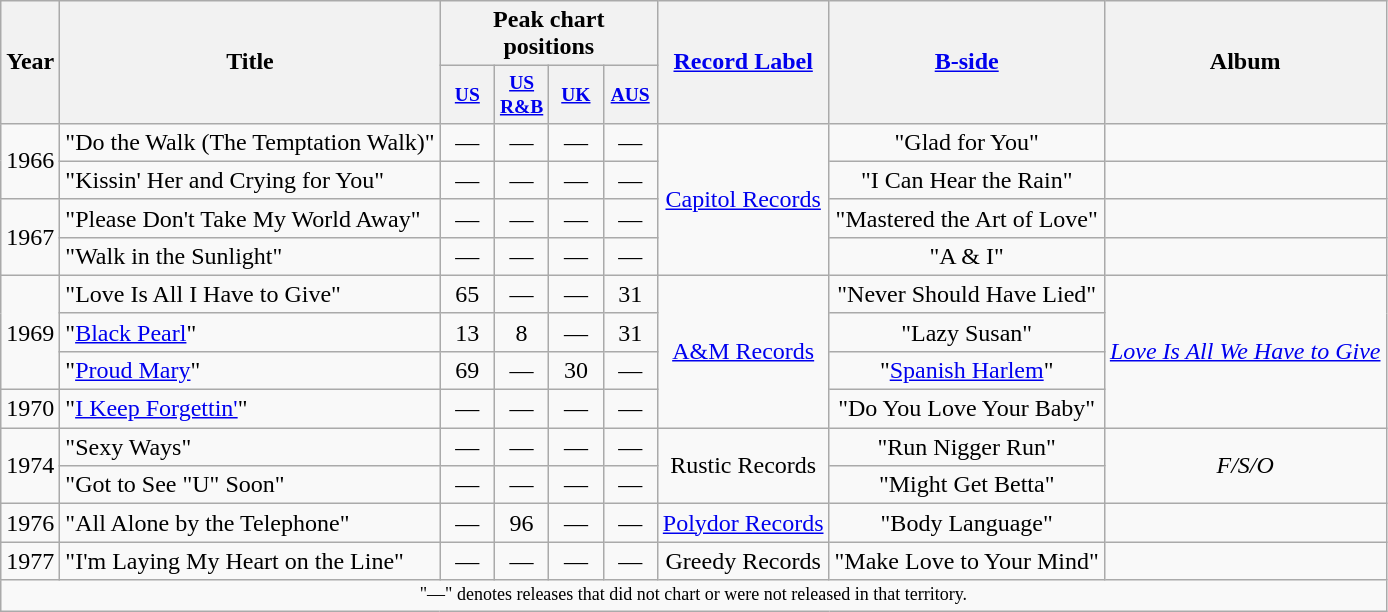<table class="wikitable" style=text-align:center;>
<tr>
<th rowspan="2">Year</th>
<th rowspan="2">Title</th>
<th colspan="4">Peak chart<br>positions</th>
<th rowspan="2"><a href='#'>Record Label</a></th>
<th rowspan="2"><a href='#'>B-side</a></th>
<th rowspan="2">Album</th>
</tr>
<tr style="font-size:small;">
<th align=centre style="width:30px;"><a href='#'>US</a><br></th>
<th align=centre style="width:30px;"><a href='#'>US R&B</a><br></th>
<th align=centre style="width:30px;"><a href='#'>UK</a><br></th>
<th align=centre style="width:30px;"><a href='#'>AUS</a></th>
</tr>
<tr>
<td rowspan="2">1966</td>
<td align=left>"Do the Walk (The Temptation Walk)"</td>
<td>—</td>
<td>—</td>
<td>—</td>
<td>—</td>
<td rowspan="4"><a href='#'>Capitol Records</a></td>
<td>"Glad for You"</td>
<td rowspan="1"></td>
</tr>
<tr>
<td align=left>"Kissin' Her and Crying for You"</td>
<td>—</td>
<td>—</td>
<td>—</td>
<td>—</td>
<td>"I Can Hear the Rain"</td>
<td rowspan="1"></td>
</tr>
<tr>
<td rowspan="2">1967</td>
<td align=left>"Please Don't Take My World Away"</td>
<td>—</td>
<td>—</td>
<td>—</td>
<td>—</td>
<td>"Mastered the Art of Love"</td>
<td rowspan="1"></td>
</tr>
<tr>
<td align=left>"Walk in the Sunlight"</td>
<td>—</td>
<td>—</td>
<td>—</td>
<td>—</td>
<td>"A & I"</td>
<td rowspan="1"></td>
</tr>
<tr>
<td rowspan="3">1969</td>
<td align=left>"Love Is All I Have to Give"</td>
<td>65</td>
<td>—</td>
<td>—</td>
<td>31</td>
<td rowspan="4"><a href='#'>A&M Records</a></td>
<td>"Never Should Have Lied"</td>
<td rowspan="4"><em><a href='#'>Love Is All We Have to Give</a></em></td>
</tr>
<tr>
<td align=left>"<a href='#'>Black Pearl</a>"</td>
<td>13</td>
<td>8</td>
<td>—</td>
<td>31</td>
<td>"Lazy Susan"</td>
</tr>
<tr>
<td align=left>"<a href='#'>Proud Mary</a>"</td>
<td>69</td>
<td>—</td>
<td>30</td>
<td>—</td>
<td>"<a href='#'>Spanish Harlem</a>"</td>
</tr>
<tr>
<td>1970</td>
<td align=left>"<a href='#'>I Keep Forgettin'</a>"</td>
<td>—</td>
<td>—</td>
<td>—</td>
<td>—</td>
<td>"Do You Love Your Baby"</td>
</tr>
<tr>
<td rowspan="2">1974</td>
<td align=left>"Sexy Ways"</td>
<td>—</td>
<td>—</td>
<td>—</td>
<td>—</td>
<td rowspan="2">Rustic Records</td>
<td>"Run Nigger Run"</td>
<td rowspan="2"><em>F/S/O</em></td>
</tr>
<tr>
<td align=left>"Got to See "U" Soon"</td>
<td>—</td>
<td>—</td>
<td>—</td>
<td>—</td>
<td>"Might Get Betta"</td>
</tr>
<tr>
<td>1976</td>
<td align=left>"All Alone by the Telephone"</td>
<td>—</td>
<td>96</td>
<td>—</td>
<td>—</td>
<td rowspan="1"><a href='#'>Polydor Records</a></td>
<td>"Body Language"</td>
<td rowspan="1"></td>
</tr>
<tr>
<td>1977</td>
<td align=left>"I'm Laying My Heart on the Line"</td>
<td>—</td>
<td>—</td>
<td>—</td>
<td>—</td>
<td rowspan="1">Greedy Records</td>
<td>"Make Love to Your Mind"</td>
<td rowspan="1"></td>
</tr>
<tr>
<td colspan="9" style="text-align:center; font-size:9pt;">"—" denotes releases that did not chart or were not released in that territory.</td>
</tr>
</table>
